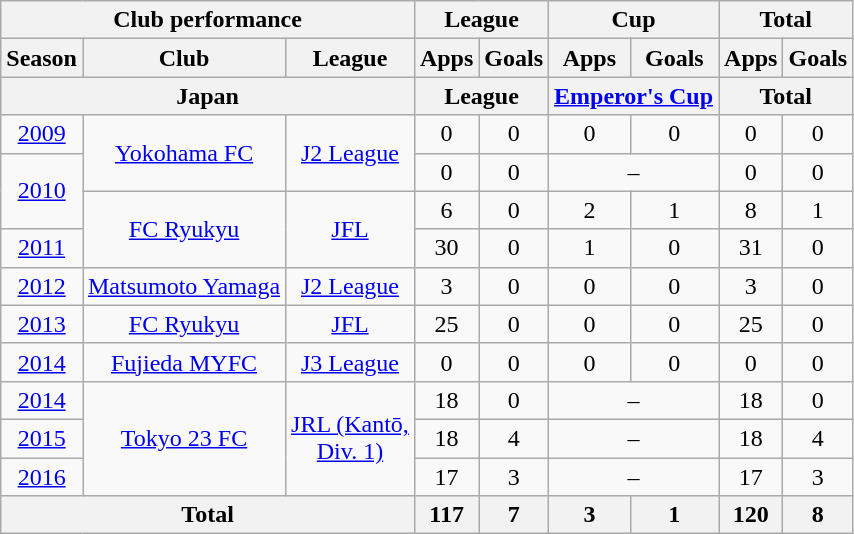<table class="wikitable" style="text-align:center;">
<tr>
<th colspan=3>Club performance</th>
<th colspan=2>League</th>
<th colspan=2>Cup</th>
<th colspan=2>Total</th>
</tr>
<tr>
<th>Season</th>
<th>Club</th>
<th>League</th>
<th>Apps</th>
<th>Goals</th>
<th>Apps</th>
<th>Goals</th>
<th>Apps</th>
<th>Goals</th>
</tr>
<tr>
<th colspan=3>Japan</th>
<th colspan=2>League</th>
<th colspan=2><a href='#'>Emperor's Cup</a></th>
<th colspan=2>Total</th>
</tr>
<tr>
<td><a href='#'>2009</a></td>
<td rowspan="2"><a href='#'>Yokohama FC</a></td>
<td rowspan="2"><a href='#'>J2 League</a></td>
<td>0</td>
<td>0</td>
<td>0</td>
<td>0</td>
<td>0</td>
<td>0</td>
</tr>
<tr>
<td rowspan="2"><a href='#'>2010</a></td>
<td>0</td>
<td>0</td>
<td colspan="2">–</td>
<td>0</td>
<td>0</td>
</tr>
<tr>
<td rowspan="2"><a href='#'>FC Ryukyu</a></td>
<td rowspan="2"><a href='#'>JFL</a></td>
<td>6</td>
<td>0</td>
<td>2</td>
<td>1</td>
<td>8</td>
<td>1</td>
</tr>
<tr>
<td><a href='#'>2011</a></td>
<td>30</td>
<td>0</td>
<td>1</td>
<td>0</td>
<td>31</td>
<td>0</td>
</tr>
<tr>
<td><a href='#'>2012</a></td>
<td><a href='#'>Matsumoto Yamaga</a></td>
<td><a href='#'>J2 League</a></td>
<td>3</td>
<td>0</td>
<td>0</td>
<td>0</td>
<td>3</td>
<td>0</td>
</tr>
<tr>
<td><a href='#'>2013</a></td>
<td><a href='#'>FC Ryukyu</a></td>
<td><a href='#'>JFL</a></td>
<td>25</td>
<td>0</td>
<td>0</td>
<td>0</td>
<td>25</td>
<td>0</td>
</tr>
<tr>
<td><a href='#'>2014</a></td>
<td><a href='#'>Fujieda MYFC</a></td>
<td><a href='#'>J3 League</a></td>
<td>0</td>
<td>0</td>
<td>0</td>
<td>0</td>
<td>0</td>
<td>0</td>
</tr>
<tr>
<td><a href='#'>2014</a></td>
<td rowspan="3"><a href='#'>Tokyo 23 FC</a></td>
<td rowspan="3"><a href='#'>JRL (Kantō,<br>Div. 1)</a></td>
<td>18</td>
<td>0</td>
<td colspan="2">–</td>
<td>18</td>
<td>0</td>
</tr>
<tr>
<td><a href='#'>2015</a></td>
<td>18</td>
<td>4</td>
<td colspan="2">–</td>
<td>18</td>
<td>4</td>
</tr>
<tr>
<td><a href='#'>2016</a></td>
<td>17</td>
<td>3</td>
<td colspan="2">–</td>
<td>17</td>
<td>3</td>
</tr>
<tr>
<th colspan=3>Total</th>
<th>117</th>
<th>7</th>
<th>3</th>
<th>1</th>
<th>120</th>
<th>8</th>
</tr>
</table>
